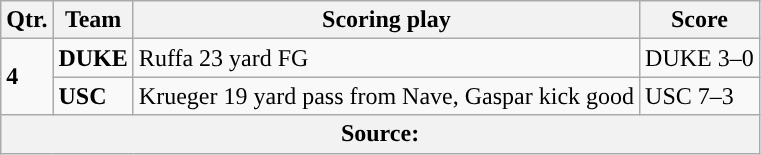<table class="wikitable">
<tr>
<th>Qtr.</th>
<th>Team</th>
<th>Scoring play</th>
<th>Score</th>
</tr>
<tr>
<td rowspan=2><strong>4</strong></td>
<td><strong>DUKE</strong></td>
<td>Ruffa 23 yard FG</td>
<td>DUKE 3–0</td>
</tr>
<tr>
<td><strong>USC</strong></td>
<td>Krueger 19 yard pass from Nave, Gaspar kick good</td>
<td>USC 7–3</td>
</tr>
<tr>
<th colspan=4>Source:</th>
</tr>
</table>
